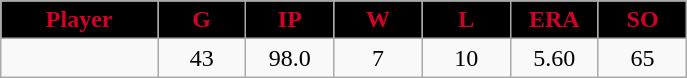<table class="wikitable sortable">
<tr>
<th style="background:black;color:#d40026;" width="16%">Player</th>
<th style="background:black;color:#d40026;" width="9%">G</th>
<th style="background:black;color:#d40026;" width="9%">IP</th>
<th style="background:black;color:#d40026;" width="9%">W</th>
<th style="background:black;color:#d40026;" width="9%">L</th>
<th style="background:black;color:#d40026;" width="9%">ERA</th>
<th style="background:black;color:#d40026;" width="9%">SO</th>
</tr>
<tr align="center">
<td></td>
<td>43</td>
<td>98.0</td>
<td>7</td>
<td>10</td>
<td>5.60</td>
<td>65</td>
</tr>
</table>
